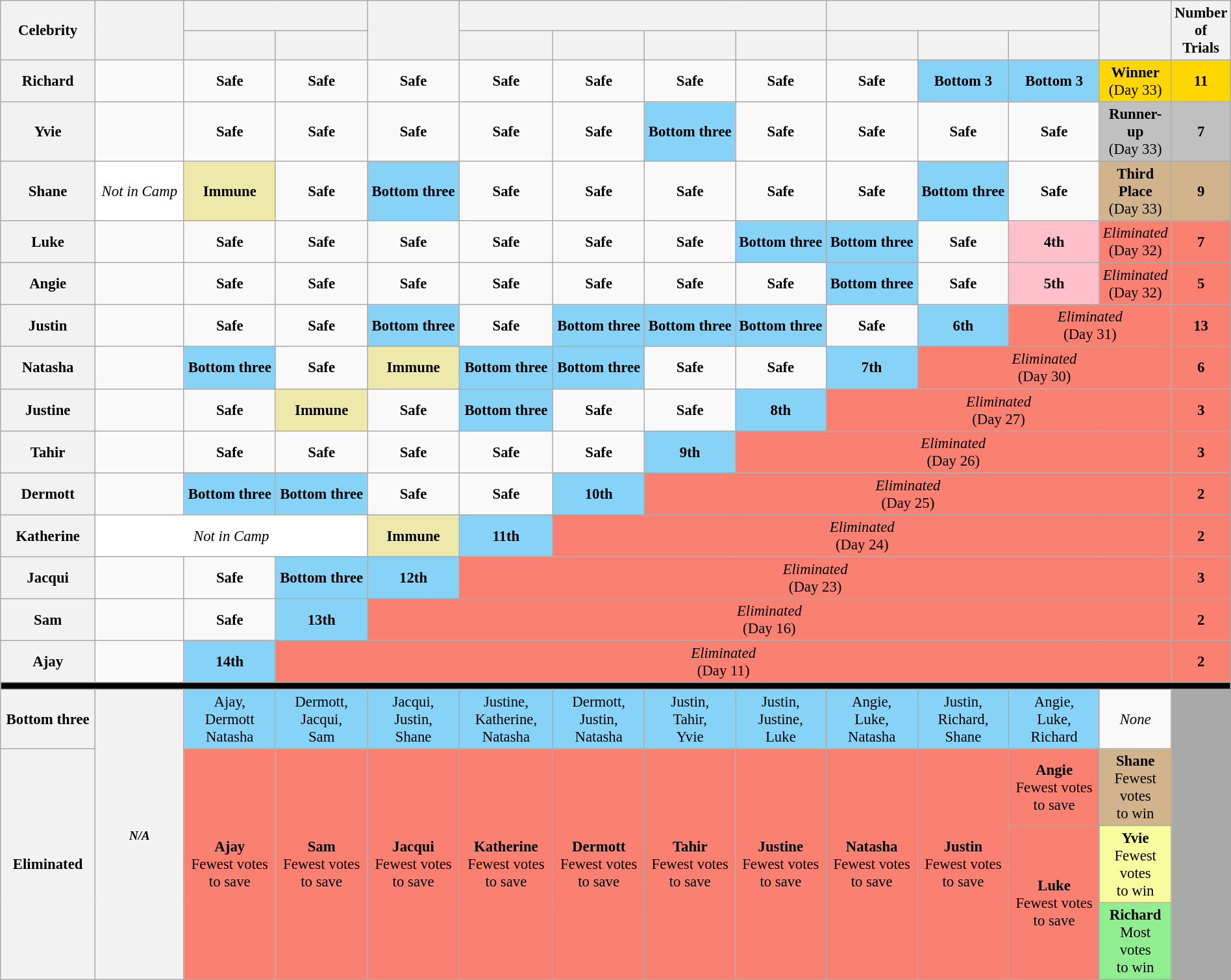<table class="wikitable" style="text-align:center; font-size:95%; width:100%;">
<tr>
<th rowspan="2" style="width:8%">Celebrity</th>
<th rowspan="2" style="width:8%"></th>
<th colspan="2" style="width:8%"></th>
<th rowspan="2" style="width:8%"></th>
<th colspan="4" style="width:8%"></th>
<th colspan="3" style="width:8%"></th>
<th rowspan="2" style="width:8%"></th>
<th rowspan="2" style="width:8%">Number of Trials</th>
</tr>
<tr>
<th style="width:8%"></th>
<th style="width:8%"></th>
<th style="width:8%"></th>
<th style="width:8%"></th>
<th style="width:8%"></th>
<th style="width:8%"></th>
<th style="width:8%"></th>
<th style="width:8%"></th>
<th style="width:8%"></th>
</tr>
<tr>
<th>Richard</th>
<td></td>
<td><strong>Safe</strong></td>
<td><strong>Safe</strong></td>
<td><strong>Safe</strong></td>
<td><strong>Safe</strong></td>
<td><strong>Safe</strong></td>
<td><strong>Safe</strong></td>
<td><strong>Safe</strong></td>
<td><strong>Safe</strong></td>
<td style="background:#87D3F8"><strong>Bottom 3</strong></td>
<td style="background:#87D3F8"><strong>Bottom 3</strong></td>
<td style="background:gold"><strong>Winner</strong><br>(Day 33)</td>
<td style=background:gold><strong>11</strong></td>
</tr>
<tr>
<th>Yvie</th>
<td></td>
<td><strong>Safe</strong></td>
<td><strong>Safe</strong></td>
<td><strong>Safe</strong></td>
<td><strong>Safe</strong></td>
<td><strong>Safe</strong></td>
<td style="background:#87D3F8"><strong>Bottom three</strong></td>
<td><strong>Safe</strong></td>
<td><strong>Safe</strong></td>
<td><strong>Safe</strong></td>
<td><strong>Safe</strong></td>
<td style="background:silver"><strong>Runner-up</strong><br>(Day 33)</td>
<td style=background:silver><strong>7</strong></td>
</tr>
<tr>
<th>Shane</th>
<td style=background:white><em>Not in Camp</em></td>
<td bgcolor=#EEE8AA><strong>Immune</strong></td>
<td><strong>Safe</strong></td>
<td style="background:#87D3F8"><strong>Bottom three</strong></td>
<td><strong>Safe</strong></td>
<td><strong>Safe</strong></td>
<td><strong>Safe</strong></td>
<td><strong>Safe</strong></td>
<td><strong>Safe</strong></td>
<td style="background:#87D3F8"><strong>Bottom three</strong></td>
<td><strong>Safe</strong></td>
<td style="background:tan"><strong>Third Place</strong><br>(Day 33)</td>
<td style=background:tan><strong>9</strong></td>
</tr>
<tr>
<th>Luke</th>
<td></td>
<td><strong>Safe</strong></td>
<td><strong>Safe</strong></td>
<td><strong>Safe</strong></td>
<td><strong>Safe</strong></td>
<td><strong>Safe</strong></td>
<td><strong>Safe</strong></td>
<td style="background:#87D3F8"><strong>Bottom three</strong></td>
<td style="background:#87D3F8"><strong>Bottom three</strong></td>
<td><strong>Safe</strong></td>
<td style=background:pink><strong>4th</strong></td>
<td style=background:salmon><em>Eliminated</em><br>(Day 32)</td>
<td style=background:salmon><strong>7</strong></td>
</tr>
<tr>
<th>Angie</th>
<td></td>
<td><strong>Safe</strong></td>
<td><strong>Safe</strong></td>
<td><strong>Safe</strong></td>
<td><strong>Safe</strong></td>
<td><strong>Safe</strong></td>
<td><strong>Safe</strong></td>
<td><strong>Safe</strong></td>
<td style="background:#87D3F8"><strong>Bottom three</strong></td>
<td><strong>Safe</strong></td>
<td style=background:pink><strong>5th</strong></td>
<td style=background:salmon><em>Eliminated</em><br>(Day 32)</td>
<td style=background:salmon><strong>5</strong></td>
</tr>
<tr>
<th>Justin</th>
<td></td>
<td><strong>Safe</strong></td>
<td><strong>Safe</strong></td>
<td style="background:#87D3F8"><strong>Bottom three</strong></td>
<td><strong>Safe</strong></td>
<td style="background:#87D3F8"><strong>Bottom three</strong></td>
<td style="background:#87D3F8"><strong>Bottom three</strong></td>
<td style="background:#87D3F8"><strong>Bottom three</strong></td>
<td><strong>Safe</strong></td>
<td style="background:#87D3F8"><strong>6th</strong></td>
<td colspan="2" style=background:salmon><em>Eliminated</em><br>(Day 31)</td>
<td style=background:salmon><strong>13</strong></td>
</tr>
<tr>
<th>Natasha</th>
<td></td>
<td style="background:#87D3F8"><strong>Bottom three</strong></td>
<td><strong>Safe</strong></td>
<td bgcolor=#EEE8AA><strong>Immune</strong></td>
<td style="background:#87D3F8"><strong>Bottom three</strong></td>
<td style="background:#87D3F8"><strong>Bottom three</strong></td>
<td><strong>Safe</strong></td>
<td><strong>Safe</strong></td>
<td style="background:#87D3F8"><strong>7th</strong></td>
<td colspan="3" style=background:salmon><em>Eliminated</em><br>(Day 30)</td>
<td style=background:salmon><strong>6</strong></td>
</tr>
<tr>
<th>Justine</th>
<td></td>
<td><strong>Safe</strong></td>
<td bgcolor=#EEE8AA><strong>Immune</strong></td>
<td><strong>Safe</strong></td>
<td style="background:#87D3F8"><strong>Bottom three</strong></td>
<td><strong>Safe</strong></td>
<td><strong>Safe</strong></td>
<td style="background:#87D3F8"><strong>8th</strong></td>
<td colspan="4" style=background:salmon><em>Eliminated</em><br>(Day 27)</td>
<td style=background:salmon><strong>3</strong></td>
</tr>
<tr>
<th>Tahir</th>
<td></td>
<td><strong>Safe</strong></td>
<td><strong>Safe</strong></td>
<td><strong>Safe</strong></td>
<td><strong>Safe</strong></td>
<td><strong>Safe</strong></td>
<td style="background:#87D3F8"><strong>9th</strong></td>
<td colspan="5" style=background:salmon><em>Eliminated</em><br>(Day 26)</td>
<td style=background:salmon><strong>3</strong></td>
</tr>
<tr>
<th>Dermott</th>
<td></td>
<td style="background:#87D3F8"><strong>Bottom three</strong></td>
<td style="background:#87D3F8"><strong>Bottom three</strong></td>
<td><strong>Safe</strong></td>
<td><strong>Safe</strong></td>
<td style="background:#87D3F8"><strong>10th</strong></td>
<td colspan="6" style=background:salmon><em>Eliminated</em><br>(Day 25)</td>
<td style=background:salmon><strong>2</strong></td>
</tr>
<tr>
<th>Katherine</th>
<td style=background:white ; colspan="3"><em>Not in Camp</em></td>
<td bgcolor=#EEE8AA><strong>Immune</strong></td>
<td style="background:#87D3F8"><strong>11th</strong></td>
<td colspan="7" style=background:salmon><em>Eliminated</em><br>(Day 24)</td>
<td style=background:salmon><strong>2</strong></td>
</tr>
<tr>
<th>Jacqui</th>
<td></td>
<td><strong>Safe</strong></td>
<td style="background:#87D3F8"><strong>Bottom three</strong></td>
<td style="background:#87D3F8"><strong>12th</strong></td>
<td colspan="8" style=background:salmon><em>Eliminated</em><br>(Day 23)</td>
<td style=background:salmon><strong>3</strong></td>
</tr>
<tr>
<th>Sam</th>
<td></td>
<td><strong>Safe</strong></td>
<td style="background:#87D3F8"><strong>13th</strong></td>
<td colspan="9" style=background:salmon><em>Eliminated</em><br>(Day 16)</td>
<td style=background:salmon><strong>2</strong></td>
</tr>
<tr>
<th>Ajay</th>
<td></td>
<td style="background:#87D3F8"><strong>14th</strong></td>
<td colspan="10" style=background:salmon><em>Eliminated</em><br>(Day 11)</td>
<td style=background:salmon><strong>2</strong></td>
</tr>
<tr>
<td style="background:#000;" colspan="14"></td>
</tr>
<tr>
<th>Bottom three</th>
<th rowspan="5"><small><em>N/A</em></small></th>
<td style="background:#87D3F8">Ajay,<br>Dermott<br>Natasha</td>
<td style="background:#87D3F8">Dermott,<br>Jacqui,<br>Sam</td>
<td style="background:#87D3F8">Jacqui,<br>Justin,<br>Shane</td>
<td style="background:#87D3F8">Justine,<br>Katherine,<br>Natasha</td>
<td style="background:#87D3F8">Dermott,<br>Justin,<br>Natasha</td>
<td style="background:#87D3F8">Justin,<br>Tahir,<br>Yvie</td>
<td style="background:#87D3F8">Justin,<br>Justine,<br>Luke</td>
<td style="background:#87D3F8">Angie,<br>Luke,<br>Natasha</td>
<td style="background:#87D3F8">Justin,<br>Richard,<br>Shane</td>
<td style="background:#87D3F8">Angie,<br>Luke,<br>Richard</td>
<td rowspan="1"><em>None</em></td>
<th rowspan="5" style="background:darkgrey"></th>
</tr>
<tr>
<th rowspan="4">Eliminated</th>
<td style=background:salmon rowspan="4"><strong>Ajay</strong><br>Fewest votes<br> to save</td>
<td style=background:salmon rowspan="4"><strong>Sam</strong><br>Fewest votes<br> to save</td>
<td style=background:salmon rowspan="4"><strong>Jacqui</strong><br>Fewest votes<br> to save</td>
<td style=background:salmon rowspan="4"><strong>Katherine</strong><br>Fewest votes<br> to save</td>
<td style=background:salmon rowspan="4"><strong>Dermott</strong><br>Fewest votes<br> to save</td>
<td style=background:salmon rowspan="4"><strong>Tahir</strong><br>Fewest votes<br> to save</td>
<td style=background:salmon rowspan="4"><strong>Justine</strong><br>Fewest votes<br> to save</td>
<td style=background:salmon rowspan="4"><strong>Natasha</strong><br>Fewest votes<br> to save</td>
<td style=background:salmon rowspan="4"><strong>Justin</strong><br>Fewest votes<br> to save</td>
<td style=background:salmon rowspan="2"><strong>Angie</strong><br>Fewest votes<br> to save</td>
<td style="background:tan"><strong>Shane</strong><br>Fewest votes <br>to win</td>
</tr>
<tr>
<td style=background:#F8FB9E rowspan="2"><strong>Yvie</strong><br>Fewest votes <br>to win</td>
</tr>
<tr>
<td style=background:salmon rowspan="2"><strong>Luke</strong><br>Fewest votes<br> to save</td>
</tr>
<tr>
<td style=background:lightgreen><strong>Richard</strong><br>Most votes <br>to win</td>
</tr>
</table>
